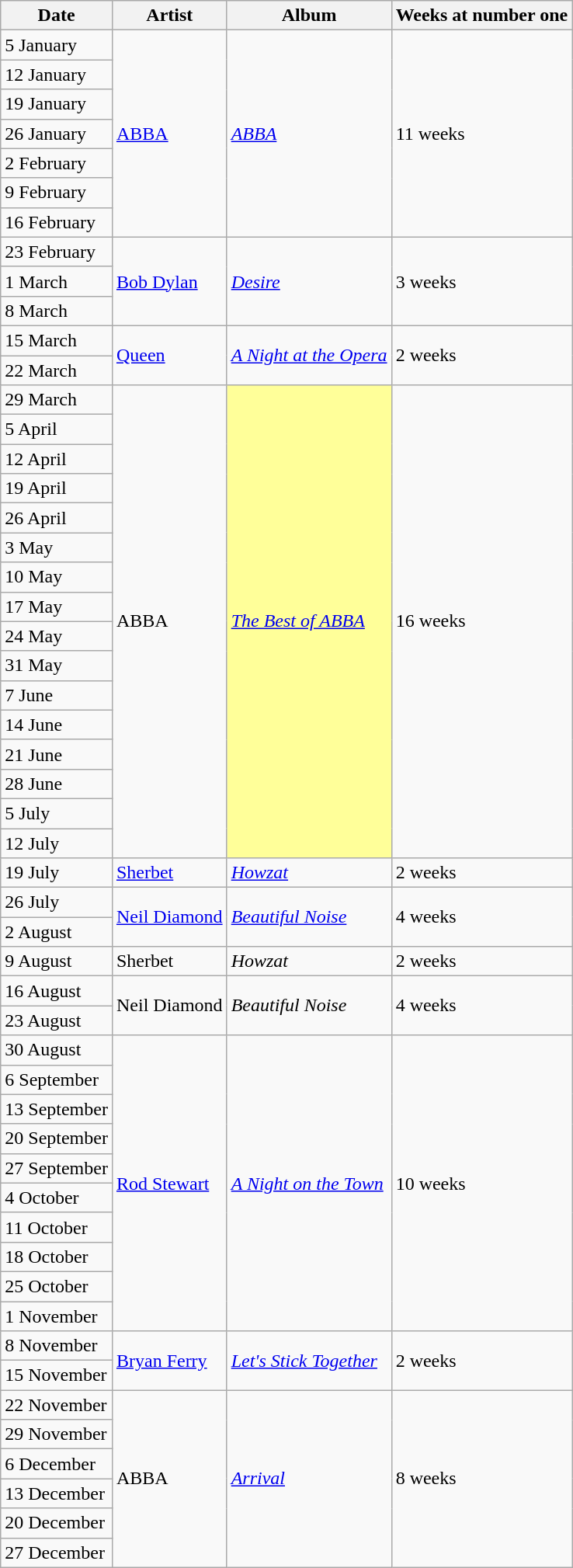<table class="wikitable">
<tr>
<th>Date</th>
<th>Artist</th>
<th>Album</th>
<th>Weeks at number one</th>
</tr>
<tr>
<td>5 January</td>
<td rowspan="7"><a href='#'>ABBA</a></td>
<td rowspan="7"><em><a href='#'>ABBA</a></em></td>
<td rowspan="7">11 weeks</td>
</tr>
<tr>
<td>12 January</td>
</tr>
<tr>
<td>19 January</td>
</tr>
<tr>
<td>26 January</td>
</tr>
<tr>
<td>2 February</td>
</tr>
<tr>
<td>9 February</td>
</tr>
<tr>
<td>16 February</td>
</tr>
<tr>
<td>23 February</td>
<td rowspan="3"><a href='#'>Bob Dylan</a></td>
<td rowspan="3"><em><a href='#'>Desire</a></em></td>
<td rowspan="3">3 weeks</td>
</tr>
<tr>
<td>1 March</td>
</tr>
<tr>
<td>8 March</td>
</tr>
<tr>
<td>15 March</td>
<td rowspan="2"><a href='#'>Queen</a></td>
<td rowspan="2"><em><a href='#'>A Night at the Opera</a></em></td>
<td rowspan="2">2 weeks</td>
</tr>
<tr>
<td>22 March</td>
</tr>
<tr>
<td>29 March</td>
<td rowspan="16">ABBA</td>
<td bgcolor=#FFFF99 rowspan="16"><em><a href='#'>The Best of ABBA</a></em></td>
<td rowspan="16">16 weeks</td>
</tr>
<tr>
<td>5 April</td>
</tr>
<tr>
<td>12 April</td>
</tr>
<tr>
<td>19 April</td>
</tr>
<tr>
<td>26 April</td>
</tr>
<tr>
<td>3 May</td>
</tr>
<tr>
<td>10 May</td>
</tr>
<tr>
<td>17 May</td>
</tr>
<tr>
<td>24 May</td>
</tr>
<tr>
<td>31 May</td>
</tr>
<tr>
<td>7 June</td>
</tr>
<tr>
<td>14 June</td>
</tr>
<tr>
<td>21 June</td>
</tr>
<tr>
<td>28 June</td>
</tr>
<tr>
<td>5 July</td>
</tr>
<tr>
<td>12 July</td>
</tr>
<tr>
<td>19 July</td>
<td><a href='#'>Sherbet</a></td>
<td><em><a href='#'>Howzat</a></em></td>
<td>2 weeks</td>
</tr>
<tr>
<td>26 July</td>
<td rowspan="2"><a href='#'>Neil Diamond</a></td>
<td rowspan="2"><em><a href='#'>Beautiful Noise</a></em></td>
<td rowspan="2">4 weeks</td>
</tr>
<tr>
<td>2 August</td>
</tr>
<tr>
<td>9 August</td>
<td>Sherbet</td>
<td><em>Howzat</em></td>
<td>2 weeks</td>
</tr>
<tr>
<td>16 August</td>
<td rowspan="2">Neil Diamond</td>
<td rowspan="2"><em>Beautiful Noise</em></td>
<td rowspan="2">4 weeks</td>
</tr>
<tr>
<td>23 August</td>
</tr>
<tr>
<td>30 August</td>
<td rowspan="10"><a href='#'>Rod Stewart</a></td>
<td rowspan="10"><em><a href='#'>A Night on the Town</a></em></td>
<td rowspan="10">10 weeks</td>
</tr>
<tr>
<td>6 September</td>
</tr>
<tr>
<td>13 September</td>
</tr>
<tr>
<td>20 September</td>
</tr>
<tr>
<td>27 September</td>
</tr>
<tr>
<td>4 October</td>
</tr>
<tr>
<td>11 October</td>
</tr>
<tr>
<td>18 October</td>
</tr>
<tr>
<td>25 October</td>
</tr>
<tr>
<td>1 November</td>
</tr>
<tr>
<td>8 November</td>
<td rowspan="2"><a href='#'>Bryan Ferry</a></td>
<td rowspan="2"><em><a href='#'>Let's Stick Together</a></em></td>
<td rowspan="2">2 weeks</td>
</tr>
<tr>
<td>15 November</td>
</tr>
<tr>
<td>22 November</td>
<td rowspan="6">ABBA</td>
<td rowspan="6"><em><a href='#'>Arrival</a></em></td>
<td rowspan="6">8 weeks</td>
</tr>
<tr>
<td>29 November</td>
</tr>
<tr>
<td>6 December</td>
</tr>
<tr>
<td>13 December</td>
</tr>
<tr>
<td>20 December</td>
</tr>
<tr>
<td>27 December</td>
</tr>
</table>
